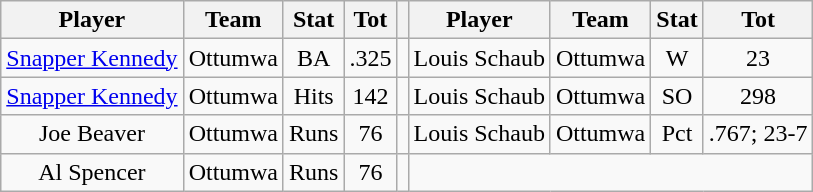<table class="wikitable">
<tr>
<th>Player</th>
<th>Team</th>
<th>Stat</th>
<th>Tot</th>
<th></th>
<th>Player</th>
<th>Team</th>
<th>Stat</th>
<th>Tot</th>
</tr>
<tr align=center>
<td><a href='#'>Snapper Kennedy</a></td>
<td>Ottumwa</td>
<td>BA</td>
<td>.325</td>
<td></td>
<td>Louis Schaub</td>
<td>Ottumwa</td>
<td>W</td>
<td>23</td>
</tr>
<tr align=center>
<td><a href='#'>Snapper Kennedy</a></td>
<td>Ottumwa</td>
<td>Hits</td>
<td>142</td>
<td></td>
<td>Louis Schaub</td>
<td>Ottumwa</td>
<td>SO</td>
<td>298</td>
</tr>
<tr align=center>
<td>Joe Beaver</td>
<td>Ottumwa</td>
<td>Runs</td>
<td>76</td>
<td></td>
<td>Louis Schaub</td>
<td>Ottumwa</td>
<td>Pct</td>
<td>.767; 23-7</td>
</tr>
<tr align=center>
<td>Al Spencer</td>
<td>Ottumwa</td>
<td>Runs</td>
<td>76</td>
<td></td>
</tr>
</table>
